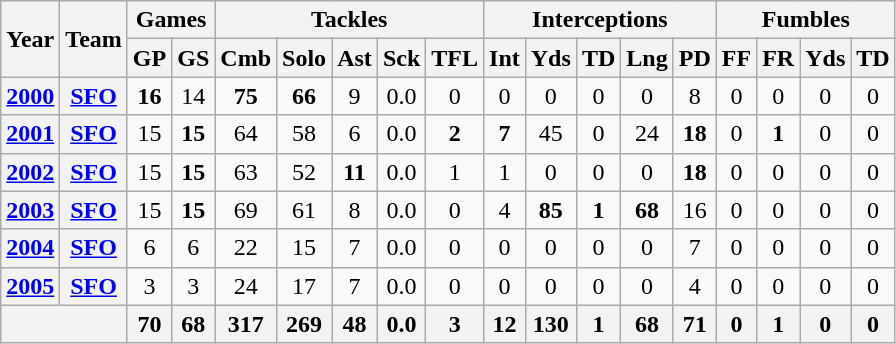<table class="wikitable" style="text-align:center">
<tr>
<th rowspan="2">Year</th>
<th rowspan="2">Team</th>
<th colspan="2">Games</th>
<th colspan="5">Tackles</th>
<th colspan="5">Interceptions</th>
<th colspan="4">Fumbles</th>
</tr>
<tr>
<th>GP</th>
<th>GS</th>
<th>Cmb</th>
<th>Solo</th>
<th>Ast</th>
<th>Sck</th>
<th>TFL</th>
<th>Int</th>
<th>Yds</th>
<th>TD</th>
<th>Lng</th>
<th>PD</th>
<th>FF</th>
<th>FR</th>
<th>Yds</th>
<th>TD</th>
</tr>
<tr>
<th><a href='#'>2000</a></th>
<th><a href='#'>SFO</a></th>
<td><strong>16</strong></td>
<td>14</td>
<td><strong>75</strong></td>
<td><strong>66</strong></td>
<td>9</td>
<td>0.0</td>
<td>0</td>
<td>0</td>
<td>0</td>
<td>0</td>
<td>0</td>
<td>8</td>
<td>0</td>
<td>0</td>
<td>0</td>
<td>0</td>
</tr>
<tr>
<th><a href='#'>2001</a></th>
<th><a href='#'>SFO</a></th>
<td>15</td>
<td><strong>15</strong></td>
<td>64</td>
<td>58</td>
<td>6</td>
<td>0.0</td>
<td><strong>2</strong></td>
<td><strong>7</strong></td>
<td>45</td>
<td>0</td>
<td>24</td>
<td><strong>18</strong></td>
<td>0</td>
<td><strong>1</strong></td>
<td>0</td>
<td>0</td>
</tr>
<tr>
<th><a href='#'>2002</a></th>
<th><a href='#'>SFO</a></th>
<td>15</td>
<td><strong>15</strong></td>
<td>63</td>
<td>52</td>
<td><strong>11</strong></td>
<td>0.0</td>
<td>1</td>
<td>1</td>
<td>0</td>
<td>0</td>
<td>0</td>
<td><strong>18</strong></td>
<td>0</td>
<td>0</td>
<td>0</td>
<td>0</td>
</tr>
<tr>
<th><a href='#'>2003</a></th>
<th><a href='#'>SFO</a></th>
<td>15</td>
<td><strong>15</strong></td>
<td>69</td>
<td>61</td>
<td>8</td>
<td>0.0</td>
<td>0</td>
<td>4</td>
<td><strong>85</strong></td>
<td><strong>1</strong></td>
<td><strong>68</strong></td>
<td>16</td>
<td>0</td>
<td>0</td>
<td>0</td>
<td>0</td>
</tr>
<tr>
<th><a href='#'>2004</a></th>
<th><a href='#'>SFO</a></th>
<td>6</td>
<td>6</td>
<td>22</td>
<td>15</td>
<td>7</td>
<td>0.0</td>
<td>0</td>
<td>0</td>
<td>0</td>
<td>0</td>
<td>0</td>
<td>7</td>
<td>0</td>
<td>0</td>
<td>0</td>
<td>0</td>
</tr>
<tr>
<th><a href='#'>2005</a></th>
<th><a href='#'>SFO</a></th>
<td>3</td>
<td>3</td>
<td>24</td>
<td>17</td>
<td>7</td>
<td>0.0</td>
<td>0</td>
<td>0</td>
<td>0</td>
<td>0</td>
<td>0</td>
<td>4</td>
<td>0</td>
<td>0</td>
<td>0</td>
<td>0</td>
</tr>
<tr>
<th colspan="2"></th>
<th>70</th>
<th>68</th>
<th>317</th>
<th>269</th>
<th>48</th>
<th>0.0</th>
<th>3</th>
<th>12</th>
<th>130</th>
<th>1</th>
<th>68</th>
<th>71</th>
<th>0</th>
<th>1</th>
<th>0</th>
<th>0</th>
</tr>
</table>
